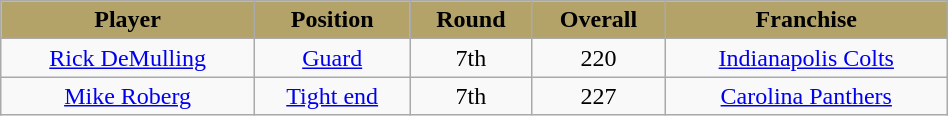<table class="wikitable" width="50%">
<tr align="center"  style="background:#B3A369;color:black;">
<td><strong>Player</strong></td>
<td><strong>Position</strong></td>
<td><strong>Round</strong></td>
<td><strong>Overall</strong></td>
<td><strong>Franchise</strong></td>
</tr>
<tr align="center" bgcolor="">
<td><a href='#'>Rick DeMulling</a></td>
<td><a href='#'>Guard</a></td>
<td>7th</td>
<td>220</td>
<td><a href='#'>Indianapolis Colts</a></td>
</tr>
<tr align="center" bgcolor="">
<td><a href='#'>Mike Roberg</a></td>
<td><a href='#'>Tight end</a></td>
<td>7th</td>
<td>227</td>
<td><a href='#'>Carolina Panthers</a></td>
</tr>
</table>
